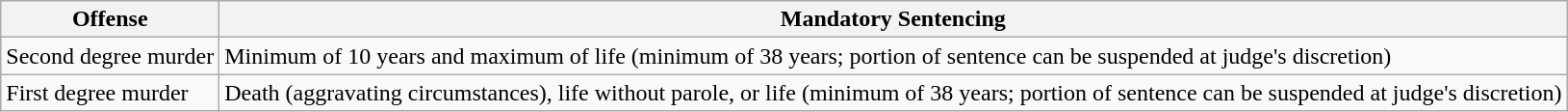<table class="wikitable">
<tr>
<th>Offense</th>
<th>Mandatory Sentencing</th>
</tr>
<tr>
<td>Second degree murder</td>
<td>Minimum of 10 years and maximum of life (minimum of 38 years; portion of sentence can be suspended at judge's discretion)</td>
</tr>
<tr>
<td>First degree murder</td>
<td>Death (aggravating circumstances), life without parole, or life (minimum of 38 years; portion of sentence can be suspended at judge's discretion)</td>
</tr>
</table>
